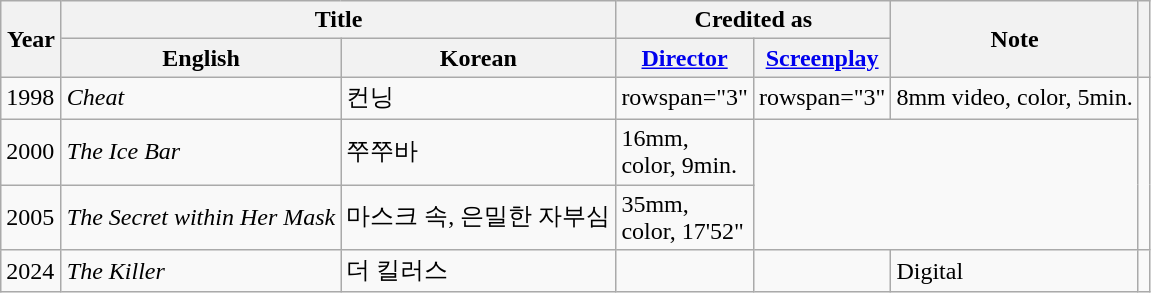<table class="wikitable sortable plainrowheaders">
<tr>
<th rowspan="2" style="width:33px;">Year</th>
<th colspan="2">Title</th>
<th colspan="2">Credited as</th>
<th rowspan="2">Note</th>
<th rowspan="2" class="unsortable"></th>
</tr>
<tr>
<th>English</th>
<th>Korean</th>
<th width="65"><a href='#'>Director</a></th>
<th width="65"><a href='#'>Screenplay</a></th>
</tr>
<tr>
<td>1998</td>
<td><em>Cheat</em></td>
<td>컨닝</td>
<td>rowspan="3" </td>
<td>rowspan="3" </td>
<td>8mm video, color, 5min.</td>
<td rowspan="3"></td>
</tr>
<tr>
<td>2000</td>
<td><em>The Ice Bar</em></td>
<td>쭈쭈바</td>
<td>16mm, color, 9min.</td>
</tr>
<tr>
<td>2005</td>
<td><em>The Secret within Her Mask</em></td>
<td>마스크 속, 은밀한 자부심</td>
<td>35mm, color, 17'52"</td>
</tr>
<tr>
<td>2024</td>
<td><em>The Killer</em></td>
<td>더 킬러스</td>
<td></td>
<td></td>
<td>Digital</td>
<td></td>
</tr>
</table>
